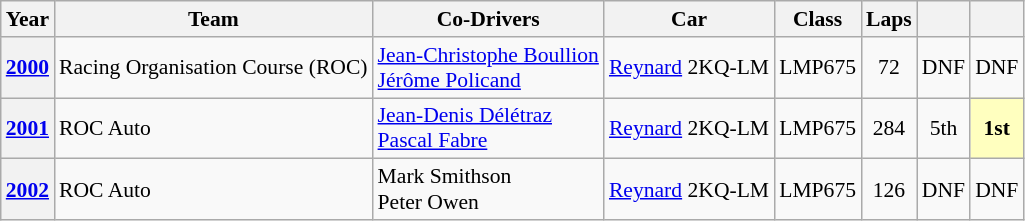<table class="wikitable" style="text-align:center; font-size:90%">
<tr>
<th>Year</th>
<th>Team</th>
<th>Co-Drivers</th>
<th>Car</th>
<th>Class</th>
<th>Laps</th>
<th></th>
<th></th>
</tr>
<tr>
<th><a href='#'>2000</a></th>
<td align="left"> Racing Organisation Course (ROC)</td>
<td align="left"> <a href='#'>Jean-Christophe Boullion</a><br> <a href='#'>Jérôme Policand</a></td>
<td align="left"><a href='#'>Reynard</a> 2KQ-LM</td>
<td>LMP675</td>
<td>72</td>
<td>DNF</td>
<td>DNF</td>
</tr>
<tr>
<th><a href='#'>2001</a></th>
<td align="left"> ROC Auto</td>
<td align="left"> <a href='#'>Jean-Denis Délétraz</a><br> <a href='#'>Pascal Fabre</a></td>
<td align="left"><a href='#'>Reynard</a> 2KQ-LM</td>
<td>LMP675</td>
<td>284</td>
<td>5th</td>
<td style="background:#ffffbf;"><strong>1st</strong></td>
</tr>
<tr>
<th><a href='#'>2002</a></th>
<td align="left"> ROC Auto</td>
<td align="left"> Mark Smithson<br> Peter Owen</td>
<td align="left"><a href='#'>Reynard</a> 2KQ-LM</td>
<td>LMP675</td>
<td>126</td>
<td>DNF</td>
<td>DNF</td>
</tr>
</table>
